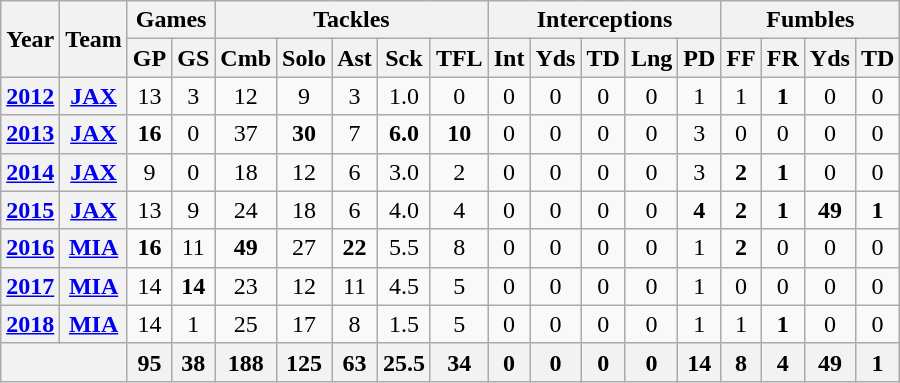<table class="wikitable" style="text-align:center">
<tr>
<th rowspan="2">Year</th>
<th rowspan="2">Team</th>
<th colspan="2">Games</th>
<th colspan="5">Tackles</th>
<th colspan="5">Interceptions</th>
<th colspan="4">Fumbles</th>
</tr>
<tr>
<th>GP</th>
<th>GS</th>
<th>Cmb</th>
<th>Solo</th>
<th>Ast</th>
<th>Sck</th>
<th>TFL</th>
<th>Int</th>
<th>Yds</th>
<th>TD</th>
<th>Lng</th>
<th>PD</th>
<th>FF</th>
<th>FR</th>
<th>Yds</th>
<th>TD</th>
</tr>
<tr>
<th><a href='#'>2012</a></th>
<th><a href='#'>JAX</a></th>
<td>13</td>
<td>3</td>
<td>12</td>
<td>9</td>
<td>3</td>
<td>1.0</td>
<td>0</td>
<td>0</td>
<td>0</td>
<td>0</td>
<td>0</td>
<td>1</td>
<td>1</td>
<td><strong>1</strong></td>
<td>0</td>
<td>0</td>
</tr>
<tr>
<th><a href='#'>2013</a></th>
<th><a href='#'>JAX</a></th>
<td><strong>16</strong></td>
<td>0</td>
<td>37</td>
<td><strong>30</strong></td>
<td>7</td>
<td><strong>6.0</strong></td>
<td><strong>10</strong></td>
<td>0</td>
<td>0</td>
<td>0</td>
<td>0</td>
<td>3</td>
<td>0</td>
<td>0</td>
<td>0</td>
<td>0</td>
</tr>
<tr>
<th><a href='#'>2014</a></th>
<th><a href='#'>JAX</a></th>
<td>9</td>
<td>0</td>
<td>18</td>
<td>12</td>
<td>6</td>
<td>3.0</td>
<td>2</td>
<td>0</td>
<td>0</td>
<td>0</td>
<td>0</td>
<td>3</td>
<td><strong>2</strong></td>
<td><strong>1</strong></td>
<td>0</td>
<td>0</td>
</tr>
<tr>
<th><a href='#'>2015</a></th>
<th><a href='#'>JAX</a></th>
<td>13</td>
<td>9</td>
<td>24</td>
<td>18</td>
<td>6</td>
<td>4.0</td>
<td>4</td>
<td>0</td>
<td>0</td>
<td>0</td>
<td>0</td>
<td><strong>4</strong></td>
<td><strong>2</strong></td>
<td><strong>1</strong></td>
<td><strong>49</strong></td>
<td><strong>1</strong></td>
</tr>
<tr>
<th><a href='#'>2016</a></th>
<th><a href='#'>MIA</a></th>
<td><strong>16</strong></td>
<td>11</td>
<td><strong>49</strong></td>
<td>27</td>
<td><strong>22</strong></td>
<td>5.5</td>
<td>8</td>
<td>0</td>
<td>0</td>
<td>0</td>
<td>0</td>
<td>1</td>
<td><strong>2</strong></td>
<td>0</td>
<td>0</td>
<td>0</td>
</tr>
<tr>
<th><a href='#'>2017</a></th>
<th><a href='#'>MIA</a></th>
<td>14</td>
<td><strong>14</strong></td>
<td>23</td>
<td>12</td>
<td>11</td>
<td>4.5</td>
<td>5</td>
<td>0</td>
<td>0</td>
<td>0</td>
<td>0</td>
<td>1</td>
<td>0</td>
<td>0</td>
<td>0</td>
<td>0</td>
</tr>
<tr>
<th><a href='#'>2018</a></th>
<th><a href='#'>MIA</a></th>
<td>14</td>
<td>1</td>
<td>25</td>
<td>17</td>
<td>8</td>
<td>1.5</td>
<td>5</td>
<td>0</td>
<td>0</td>
<td>0</td>
<td>0</td>
<td>1</td>
<td>1</td>
<td><strong>1</strong></td>
<td>0</td>
<td>0</td>
</tr>
<tr>
<th colspan="2"></th>
<th>95</th>
<th>38</th>
<th>188</th>
<th>125</th>
<th>63</th>
<th>25.5</th>
<th>34</th>
<th>0</th>
<th>0</th>
<th>0</th>
<th>0</th>
<th>14</th>
<th>8</th>
<th>4</th>
<th>49</th>
<th>1</th>
</tr>
</table>
